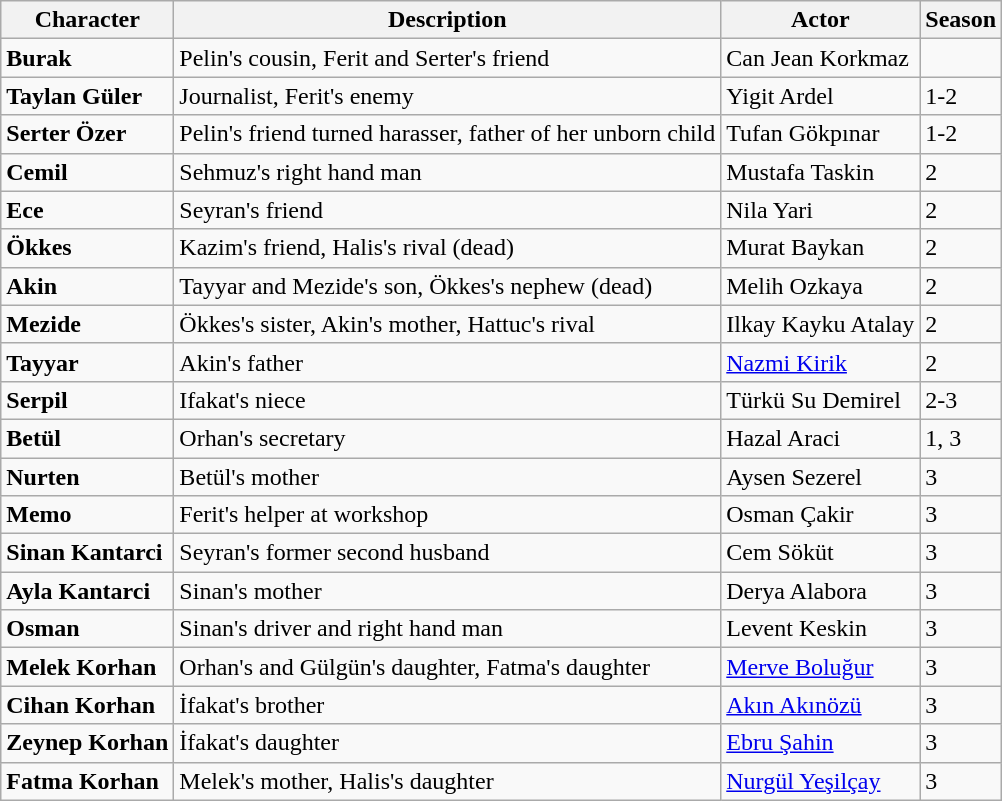<table class="wikitable sortable">
<tr>
<th>Character</th>
<th>Description</th>
<th>Actor</th>
<th>Season</th>
</tr>
<tr>
<td><strong>Burak</strong></td>
<td>Pelin's cousin, Ferit and Serter's friend</td>
<td>Can Jean Korkmaz</td>
<td></td>
</tr>
<tr>
<td><strong>Taylan Güler</strong></td>
<td>Journalist, Ferit's enemy</td>
<td>Yigit Ardel</td>
<td>1-2</td>
</tr>
<tr>
<td><strong>Serter Özer</strong></td>
<td>Pelin's friend turned harasser, father of her unborn child</td>
<td>Tufan Gökpınar</td>
<td>1-2</td>
</tr>
<tr>
<td><strong>Cemil</strong></td>
<td>Sehmuz's right hand man</td>
<td>Mustafa Taskin</td>
<td>2</td>
</tr>
<tr>
<td><strong>Ece</strong></td>
<td>Seyran's friend</td>
<td>Nila Yari</td>
<td>2</td>
</tr>
<tr>
<td><strong>Ökkes</strong></td>
<td>Kazim's friend, Halis's rival (dead)</td>
<td>Murat Baykan</td>
<td>2</td>
</tr>
<tr>
<td><strong>Akin</strong></td>
<td>Tayyar and Mezide's son, Ökkes's nephew (dead)</td>
<td>Melih Ozkaya</td>
<td>2</td>
</tr>
<tr>
<td><strong>Mezide</strong></td>
<td>Ökkes's sister, Akin's mother, Hattuc's rival</td>
<td>Ilkay Kayku Atalay</td>
<td>2</td>
</tr>
<tr>
<td><strong>Tayyar</strong></td>
<td>Akin's father</td>
<td><a href='#'>Nazmi Kirik</a></td>
<td>2</td>
</tr>
<tr>
<td><strong>Serpil</strong></td>
<td>Ifakat's niece</td>
<td>Türkü Su Demirel</td>
<td>2-3</td>
</tr>
<tr>
<td><strong>Betül</strong></td>
<td>Orhan's secretary</td>
<td>Hazal Araci</td>
<td>1, 3</td>
</tr>
<tr>
<td><strong>Nurten</strong></td>
<td>Betül's mother</td>
<td>Aysen Sezerel</td>
<td>3</td>
</tr>
<tr>
<td><strong>Memo</strong></td>
<td>Ferit's helper at workshop</td>
<td>Osman Çakir</td>
<td>3</td>
</tr>
<tr>
<td><strong>Sinan Kantarci</strong></td>
<td>Seyran's former second husband</td>
<td>Cem Söküt</td>
<td>3</td>
</tr>
<tr>
<td><strong>Ayla Kantarci</strong></td>
<td>Sinan's mother</td>
<td>Derya Alabora</td>
<td>3</td>
</tr>
<tr>
<td><strong>Osman</strong></td>
<td>Sinan's driver and right hand man</td>
<td>Levent Keskin</td>
<td>3</td>
</tr>
<tr>
<td><strong>Melek Korhan</strong></td>
<td>Orhan's and Gülgün's daughter, Fatma's daughter</td>
<td><a href='#'>Merve Boluğur</a></td>
<td>3</td>
</tr>
<tr>
<td><strong>Cihan Korhan</strong></td>
<td>İfakat's brother</td>
<td><a href='#'>Akın Akınözü</a></td>
<td>3</td>
</tr>
<tr>
<td><strong>Zeynep Korhan</strong></td>
<td>İfakat's daughter</td>
<td><a href='#'>Ebru Şahin</a></td>
<td>3</td>
</tr>
<tr>
<td><strong>Fatma Korhan</strong></td>
<td>Melek's mother, Halis's daughter</td>
<td><a href='#'>Nurgül Yeşilçay</a></td>
<td>3</td>
</tr>
</table>
